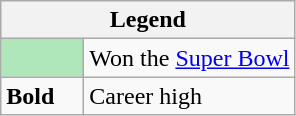<table class="wikitable mw-collapsible mw-collapsed">
<tr>
<th colspan="2">Legend</th>
</tr>
<tr>
<td style="background:#afe6ba; width:3em;"></td>
<td>Won the <a href='#'>Super Bowl</a></td>
</tr>
<tr>
<td><strong>Bold</strong></td>
<td>Career high</td>
</tr>
</table>
